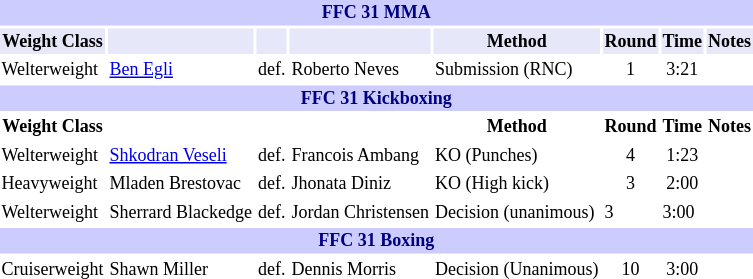<table class="toccolours" style="font-size: 75%;">
<tr>
<th colspan="8" style="background-color: #ccf; color: #000080; text-align: center;"><strong>FFC 31 MMA</strong></th>
</tr>
<tr>
<th colspan="1" style="background-color: #E6E8FA; color: #000000; text-align: center;">Weight Class</th>
<th colspan="1" style="background-color: #E6E8FA; color: #000000; text-align: center;"></th>
<th colspan="1" style="background-color: #E6E8FA; color: #000000; text-align: center;"></th>
<th colspan="1" style="background-color: #E6E8FA; color: #000000; text-align: center;"></th>
<th colspan="1" style="background-color: #E6E8FA; color: #000000; text-align: center;">Method</th>
<th colspan="1" style="background-color: #E6E8FA; color: #000000; text-align: center;">Round</th>
<th colspan="1" style="background-color: #E6E8FA; color: #000000; text-align: center;">Time</th>
<th colspan="1" style="background-color: #E6E8FA; color: #000000; text-align: center;">Notes</th>
</tr>
<tr>
<td>Welterweight</td>
<td><a href='#'>Ben Egli</a></td>
<td>def.</td>
<td>Roberto Neves</td>
<td>Submission (RNC)</td>
<td align="center">1</td>
<td align="center">3:21</td>
<td></td>
</tr>
<tr>
<th colspan="8" style="background-color: #ccf; color: #000080; text-align: center;"><strong>FFC 31 Kickboxing</strong></th>
</tr>
<tr>
<th colspan="1">Weight Class</th>
<th colspan="1"></th>
<th colspan="1"></th>
<th colspan="1"></th>
<th colspan="1">Method</th>
<th colspan="1">Round</th>
<th colspan="1">Time</th>
<th colspan="1">Notes</th>
</tr>
<tr>
<td>Welterweight</td>
<td><a href='#'>Shkodran Veseli</a></td>
<td>def.</td>
<td>Francois Ambang</td>
<td>KO (Punches)</td>
<td align="center">4</td>
<td align="center">1:23</td>
<td></td>
</tr>
<tr>
<td>Heavyweight</td>
<td>Mladen Brestovac</td>
<td>def.</td>
<td>Jhonata Diniz</td>
<td>KO (High kick)</td>
<td align="center">3</td>
<td align="center">2:00</td>
<td></td>
</tr>
<tr>
<td>Welterweight</td>
<td>Sherrard Blackedge</td>
<td>def.</td>
<td>Jordan Christensen</td>
<td>Decision (unanimous)</td>
<td>3</td>
<td>3:00</td>
<td></td>
</tr>
<tr>
<th colspan="8" style="background-color: #ccf; color: #000080; text-align: center;"><strong>FFC 31 Boxing</strong></th>
</tr>
<tr>
<td>Cruiserweight</td>
<td>Shawn Miller</td>
<td>def.</td>
<td>Dennis Morris</td>
<td>Decision (Unanimous)</td>
<td align="center">10</td>
<td align="center">3:00</td>
<td></td>
</tr>
</table>
